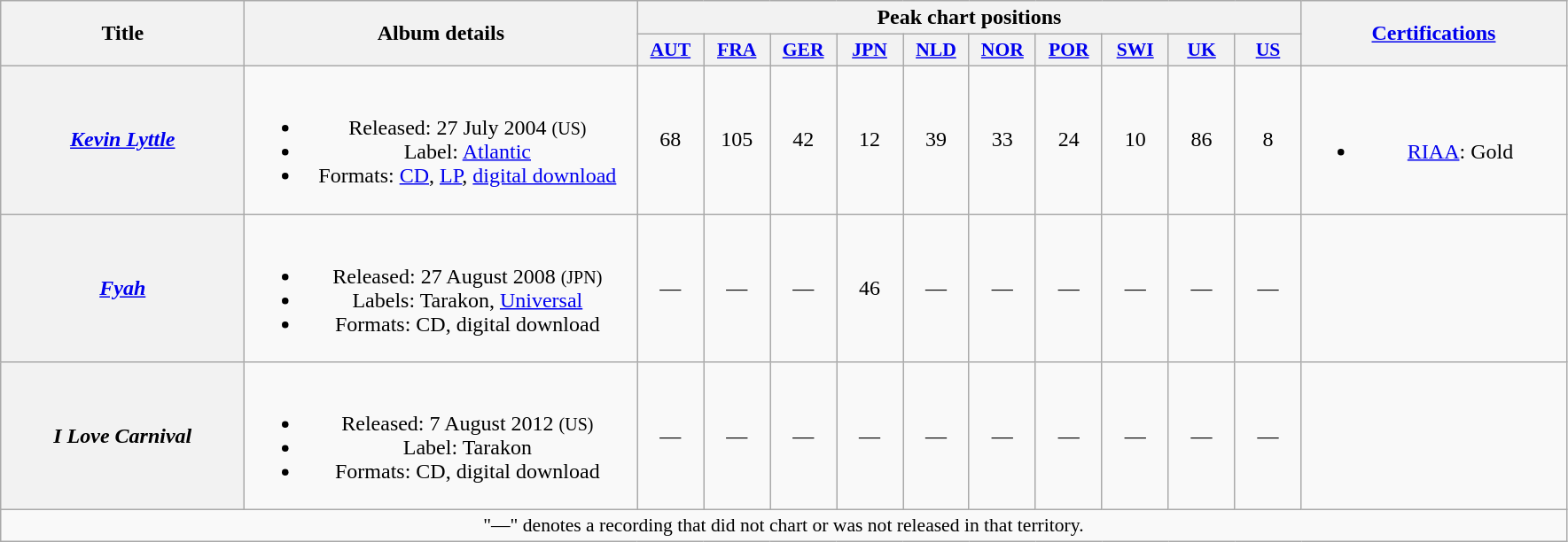<table class="wikitable plainrowheaders" style="text-align:center;" border="1">
<tr>
<th scope="col" rowspan="2" style="width:11em;">Title</th>
<th scope="col" rowspan="2" style="width:18em;">Album details</th>
<th scope="col" colspan="10">Peak chart positions</th>
<th scope="col" rowspan="2" style="width:12em;"><a href='#'>Certifications</a></th>
</tr>
<tr>
<th scope="col" style="width:3em;font-size:90%;"><a href='#'>AUT</a><br></th>
<th scope="col" style="width:3em;font-size:90%;"><a href='#'>FRA</a><br></th>
<th scope="col" style="width:3em;font-size:90%;"><a href='#'>GER</a><br></th>
<th scope="col" style="width:3em;font-size:90%;"><a href='#'>JPN</a><br></th>
<th scope="col" style="width:3em;font-size:90%;"><a href='#'>NLD</a><br></th>
<th scope="col" style="width:3em;font-size:90%;"><a href='#'>NOR</a><br></th>
<th scope="col" style="width:3em;font-size:90%;"><a href='#'>POR</a><br></th>
<th scope="col" style="width:3em;font-size:90%;"><a href='#'>SWI</a><br></th>
<th scope="col" style="width:3em;font-size:90%;"><a href='#'>UK</a><br></th>
<th scope="col" style="width:3em;font-size:90%;"><a href='#'>US</a><br></th>
</tr>
<tr>
<th scope="row"><em><a href='#'>Kevin Lyttle</a></em></th>
<td><br><ul><li>Released: 27 July 2004 <small>(US)</small></li><li>Label: <a href='#'>Atlantic</a></li><li>Formats: <a href='#'>CD</a>, <a href='#'>LP</a>, <a href='#'>digital download</a></li></ul></td>
<td>68</td>
<td>105</td>
<td>42</td>
<td>12</td>
<td>39</td>
<td>33</td>
<td>24</td>
<td>10</td>
<td>86</td>
<td>8</td>
<td><br><ul><li><a href='#'>RIAA</a>: Gold</li></ul></td>
</tr>
<tr>
<th scope="row"><em><a href='#'>Fyah</a></em></th>
<td><br><ul><li>Released: 27 August 2008 <small>(JPN)</small></li><li>Labels: Tarakon, <a href='#'>Universal</a></li><li>Formats: CD, digital download</li></ul></td>
<td>—</td>
<td>—</td>
<td>—</td>
<td>46</td>
<td>—</td>
<td>—</td>
<td>—</td>
<td>—</td>
<td>—</td>
<td>—</td>
<td></td>
</tr>
<tr>
<th scope="row"><em>I Love Carnival</em></th>
<td><br><ul><li>Released: 7 August 2012 <small>(US)</small></li><li>Label: Tarakon</li><li>Formats: CD, digital download</li></ul></td>
<td>—</td>
<td>—</td>
<td>—</td>
<td>—</td>
<td>—</td>
<td>—</td>
<td>—</td>
<td>—</td>
<td>—</td>
<td>—</td>
<td></td>
</tr>
<tr>
<td colspan="15" style="font-size:90%">"—" denotes a recording that did not chart or was not released in that territory.</td>
</tr>
</table>
